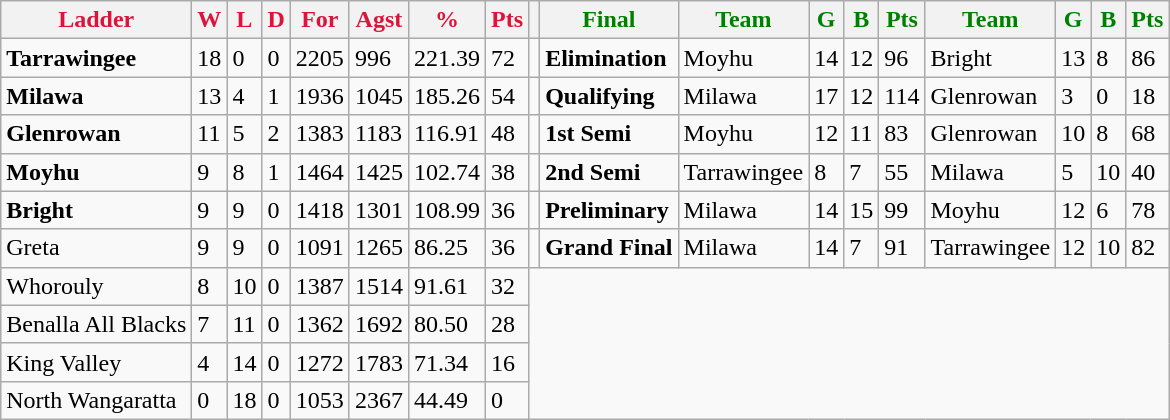<table class="wikitable">
<tr>
<th style="color:crimson">Ladder</th>
<th style="color:crimson">W</th>
<th style="color:crimson">L</th>
<th style="color:crimson">D</th>
<th style="color:crimson">For</th>
<th style="color:crimson">Agst</th>
<th style="color:crimson">%</th>
<th style="color:crimson">Pts</th>
<th></th>
<th style="color:green">Final</th>
<th style="color:green">Team</th>
<th style="color:green">G</th>
<th style="color:green">B</th>
<th style="color:green">Pts</th>
<th style="color:green">Team</th>
<th style="color:green">G</th>
<th style="color:green">B</th>
<th style="color:green">Pts</th>
</tr>
<tr>
<td><strong>Tarrawingee</strong></td>
<td>18</td>
<td>0</td>
<td>0</td>
<td>2205</td>
<td>996</td>
<td>221.39</td>
<td>72</td>
<td></td>
<td><strong>Elimination</strong></td>
<td>Moyhu</td>
<td>14</td>
<td>12</td>
<td>96</td>
<td>Bright</td>
<td>13</td>
<td>8</td>
<td>86</td>
</tr>
<tr>
<td><strong>Milawa</strong></td>
<td>13</td>
<td>4</td>
<td>1</td>
<td>1936</td>
<td>1045</td>
<td>185.26</td>
<td>54</td>
<td></td>
<td><strong>Qualifying</strong></td>
<td>Milawa</td>
<td>17</td>
<td>12</td>
<td>114</td>
<td>Glenrowan</td>
<td>3</td>
<td>0</td>
<td>18</td>
</tr>
<tr>
<td><strong>Glenrowan</strong></td>
<td>11</td>
<td>5</td>
<td>2</td>
<td>1383</td>
<td>1183</td>
<td>116.91</td>
<td>48</td>
<td></td>
<td><strong>1st Semi</strong></td>
<td>Moyhu</td>
<td>12</td>
<td>11</td>
<td>83</td>
<td>Glenrowan</td>
<td>10</td>
<td>8</td>
<td>68</td>
</tr>
<tr>
<td><strong>Moyhu</strong></td>
<td>9</td>
<td>8</td>
<td>1</td>
<td>1464</td>
<td>1425</td>
<td>102.74</td>
<td>38</td>
<td></td>
<td><strong>2nd Semi</strong></td>
<td>Tarrawingee</td>
<td>8</td>
<td>7</td>
<td>55</td>
<td>Milawa</td>
<td>5</td>
<td>10</td>
<td>40</td>
</tr>
<tr>
<td><strong>Bright</strong></td>
<td>9</td>
<td>9</td>
<td>0</td>
<td>1418</td>
<td>1301</td>
<td>108.99</td>
<td>36</td>
<td></td>
<td><strong>Preliminary</strong></td>
<td>Milawa</td>
<td>14</td>
<td>15</td>
<td>99</td>
<td>Moyhu</td>
<td>12</td>
<td>6</td>
<td>78</td>
</tr>
<tr>
<td>Greta</td>
<td>9</td>
<td>9</td>
<td>0</td>
<td>1091</td>
<td>1265</td>
<td>86.25</td>
<td>36</td>
<td></td>
<td><strong>Grand Final</strong></td>
<td>Milawa</td>
<td>14</td>
<td>7</td>
<td>91</td>
<td>Tarrawingee</td>
<td>12</td>
<td>10</td>
<td>82</td>
</tr>
<tr>
<td>Whorouly</td>
<td>8</td>
<td>10</td>
<td>0</td>
<td>1387</td>
<td>1514</td>
<td>91.61</td>
<td>32</td>
</tr>
<tr>
<td>Benalla All Blacks</td>
<td>7</td>
<td>11</td>
<td>0</td>
<td>1362</td>
<td>1692</td>
<td>80.50</td>
<td>28</td>
</tr>
<tr>
<td>King Valley</td>
<td>4</td>
<td>14</td>
<td>0</td>
<td>1272</td>
<td>1783</td>
<td>71.34</td>
<td>16</td>
</tr>
<tr>
<td>North Wangaratta</td>
<td>0</td>
<td>18</td>
<td>0</td>
<td>1053</td>
<td>2367</td>
<td>44.49</td>
<td>0</td>
</tr>
</table>
